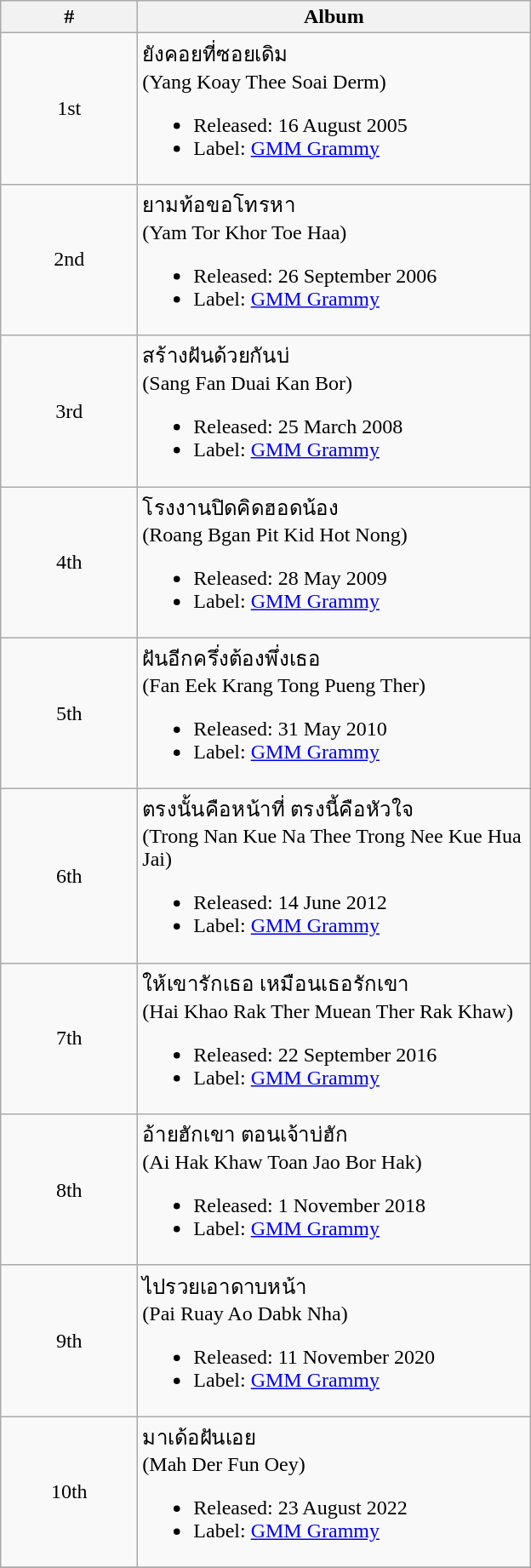<table class="wikitable">
<tr>
<th width="100">#</th>
<th width="300">Album</th>
</tr>
<tr>
<td style="text-align:center;">1st</td>
<td>ยังคอยที่ซอยเดิม<br>(Yang Koay Thee Soai Derm)<ul><li>Released: 16 August 2005</li><li>Label: <a href='#'>GMM Grammy</a></li></ul></td>
</tr>
<tr>
<td style="text-align:center;">2nd</td>
<td>ยามท้อขอโทรหา<br>(Yam Tor Khor Toe Haa)<ul><li>Released: 26 September 2006</li><li>Label: <a href='#'>GMM Grammy</a></li></ul></td>
</tr>
<tr>
<td style="text-align:center;">3rd</td>
<td>สร้างฝันด้วยกันบ่<br>(Sang Fan Duai Kan Bor)<ul><li>Released: 25 March 2008</li><li>Label: <a href='#'>GMM Grammy</a></li></ul></td>
</tr>
<tr>
<td style="text-align:center;">4th</td>
<td>โรงงานปิดคิดฮอดน้อง<br>(Roang Bgan Pit Kid Hot Nong)<ul><li>Released: 28 May 2009</li><li>Label: <a href='#'>GMM Grammy</a></li></ul></td>
</tr>
<tr>
<td style="text-align:center;">5th</td>
<td>ฝันอีกครึ่งต้องพึ่งเธอ<br>(Fan Eek Krang Tong Pueng Ther)<ul><li>Released: 31 May 2010</li><li>Label: <a href='#'>GMM Grammy</a></li></ul></td>
</tr>
<tr>
<td style="text-align:center;">6th</td>
<td>ตรงนั้นคือหน้าที่ ตรงนี้คือหัวใจ<br>(Trong Nan Kue Na Thee Trong Nee Kue Hua Jai)<ul><li>Released: 14 June 2012</li><li>Label: <a href='#'>GMM Grammy</a></li></ul></td>
</tr>
<tr>
<td style="text-align:center;">7th</td>
<td>ให้เขารักเธอ เหมือนเธอรักเขา<br>(Hai Khao Rak Ther Muean Ther Rak Khaw)<ul><li>Released: 22 September 2016</li><li>Label: <a href='#'>GMM Grammy</a></li></ul></td>
</tr>
<tr>
<td style="text-align:center;">8th</td>
<td>อ้ายฮักเขา ตอนเจ้าบ่ฮัก<br>(Ai Hak Khaw Toan Jao Bor Hak)<ul><li>Released: 1 November 2018</li><li>Label: <a href='#'>GMM Grammy</a></li></ul></td>
</tr>
<tr>
<td style="text-align:center;">9th</td>
<td>ไปรวยเอาดาบหน้า<br>(Pai Ruay Ao Dabk Nha)<ul><li>Released: 11 November 2020</li><li>Label: <a href='#'>GMM Grammy</a></li></ul></td>
</tr>
<tr>
<td style="text-align:center;">10th</td>
<td>มาเด้อฝันเอย<br>(Mah Der Fun Oey)<ul><li>Released: 23 August 2022</li><li>Label: <a href='#'>GMM Grammy</a></li></ul></td>
</tr>
<tr>
</tr>
</table>
